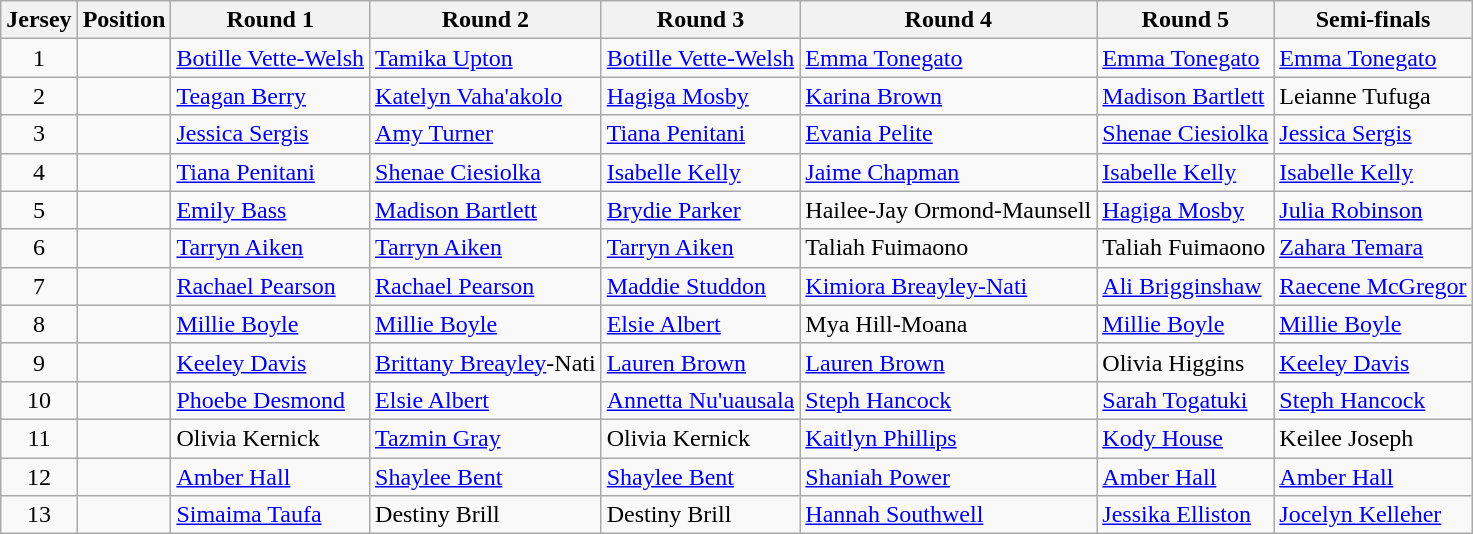<table class="wikitable" style="text-align:center;">
<tr>
<th>Jersey</th>
<th>Position</th>
<th>Round 1</th>
<th>Round 2</th>
<th>Round 3</th>
<th>Round 4</th>
<th>Round 5</th>
<th>Semi-finals</th>
</tr>
<tr align=left>
<td align=center>1</td>
<td align=center></td>
<td> <a href='#'>Botille Vette-Welsh</a></td>
<td> <a href='#'>Tamika Upton</a></td>
<td> <a href='#'>Botille Vette-Welsh</a></td>
<td> <a href='#'>Emma Tonegato</a></td>
<td> <a href='#'>Emma Tonegato</a></td>
<td> <a href='#'>Emma Tonegato</a></td>
</tr>
<tr align=left>
<td align=center>2</td>
<td align=center></td>
<td> <a href='#'>Teagan Berry</a></td>
<td> <a href='#'>Katelyn Vaha'akolo</a></td>
<td> <a href='#'>Hagiga Mosby</a></td>
<td> <a href='#'>Karina Brown</a></td>
<td> <a href='#'>Madison Bartlett</a></td>
<td> Leianne Tufuga</td>
</tr>
<tr align=left>
<td align=center>3</td>
<td align=center></td>
<td> <a href='#'>Jessica Sergis</a></td>
<td> <a href='#'>Amy Turner</a></td>
<td> <a href='#'>Tiana Penitani</a></td>
<td> <a href='#'>Evania Pelite</a></td>
<td> <a href='#'>Shenae Ciesiolka</a></td>
<td> <a href='#'>Jessica Sergis</a></td>
</tr>
<tr align=left>
<td align=center>4</td>
<td align=center></td>
<td> <a href='#'>Tiana Penitani</a></td>
<td> <a href='#'>Shenae Ciesiolka</a></td>
<td> <a href='#'>Isabelle Kelly</a></td>
<td> <a href='#'>Jaime Chapman</a></td>
<td> <a href='#'>Isabelle Kelly</a></td>
<td> <a href='#'>Isabelle Kelly</a></td>
</tr>
<tr align=left>
<td align=center>5</td>
<td align=center></td>
<td> <a href='#'>Emily Bass</a></td>
<td> <a href='#'>Madison Bartlett</a></td>
<td> <a href='#'>Brydie Parker</a></td>
<td> Hailee-Jay Ormond-Maunsell</td>
<td> <a href='#'>Hagiga Mosby</a></td>
<td> <a href='#'>Julia Robinson</a></td>
</tr>
<tr align=left>
<td align=center>6</td>
<td align=center></td>
<td> <a href='#'>Tarryn Aiken</a></td>
<td> <a href='#'>Tarryn Aiken</a></td>
<td> <a href='#'>Tarryn Aiken</a></td>
<td> Taliah Fuimaono</td>
<td> Taliah Fuimaono</td>
<td> <a href='#'>Zahara Temara</a></td>
</tr>
<tr align=left>
<td align=center>7</td>
<td align=center></td>
<td> <a href='#'>Rachael Pearson</a></td>
<td> <a href='#'>Rachael Pearson</a></td>
<td> <a href='#'>Maddie Studdon</a></td>
<td> <a href='#'>Kimiora Breayley-Nati</a></td>
<td> <a href='#'>Ali Brigginshaw</a></td>
<td> <a href='#'>Raecene McGregor</a></td>
</tr>
<tr align=left>
<td align=center>8</td>
<td align=center></td>
<td> <a href='#'>Millie Boyle</a></td>
<td> <a href='#'>Millie Boyle</a></td>
<td> <a href='#'>Elsie Albert</a></td>
<td> Mya Hill-Moana</td>
<td> <a href='#'>Millie Boyle</a></td>
<td> <a href='#'>Millie Boyle</a></td>
</tr>
<tr align=left>
<td align=center>9</td>
<td align=center></td>
<td> <a href='#'>Keeley Davis</a></td>
<td> <a href='#'>Brittany Breayley</a>-Nati</td>
<td> <a href='#'>Lauren Brown</a></td>
<td> <a href='#'>Lauren Brown</a></td>
<td> Olivia Higgins</td>
<td> <a href='#'>Keeley Davis</a></td>
</tr>
<tr align=left>
<td align=center>10</td>
<td align=center></td>
<td> <a href='#'>Phoebe Desmond</a></td>
<td> <a href='#'>Elsie Albert</a></td>
<td> <a href='#'>Annetta Nu'uausala</a></td>
<td> <a href='#'>Steph Hancock</a></td>
<td> <a href='#'>Sarah Togatuki</a></td>
<td> <a href='#'>Steph Hancock</a></td>
</tr>
<tr align=left>
<td align=center>11</td>
<td align=center></td>
<td> Olivia Kernick</td>
<td> <a href='#'>Tazmin Gray</a></td>
<td> Olivia Kernick</td>
<td> <a href='#'>Kaitlyn Phillips</a></td>
<td> <a href='#'>Kody House</a></td>
<td> Keilee Joseph</td>
</tr>
<tr align=left>
<td align=center>12</td>
<td align=center></td>
<td> <a href='#'>Amber Hall</a></td>
<td> <a href='#'>Shaylee Bent</a></td>
<td> <a href='#'>Shaylee Bent</a></td>
<td> <a href='#'>Shaniah Power</a></td>
<td> <a href='#'>Amber Hall</a></td>
<td> <a href='#'>Amber Hall</a></td>
</tr>
<tr align=left>
<td align=center>13</td>
<td align=center></td>
<td> <a href='#'>Simaima Taufa</a></td>
<td> Destiny Brill</td>
<td> Destiny Brill</td>
<td> <a href='#'>Hannah Southwell</a></td>
<td> <a href='#'>Jessika Elliston</a></td>
<td> <a href='#'>Jocelyn Kelleher</a></td>
</tr>
</table>
